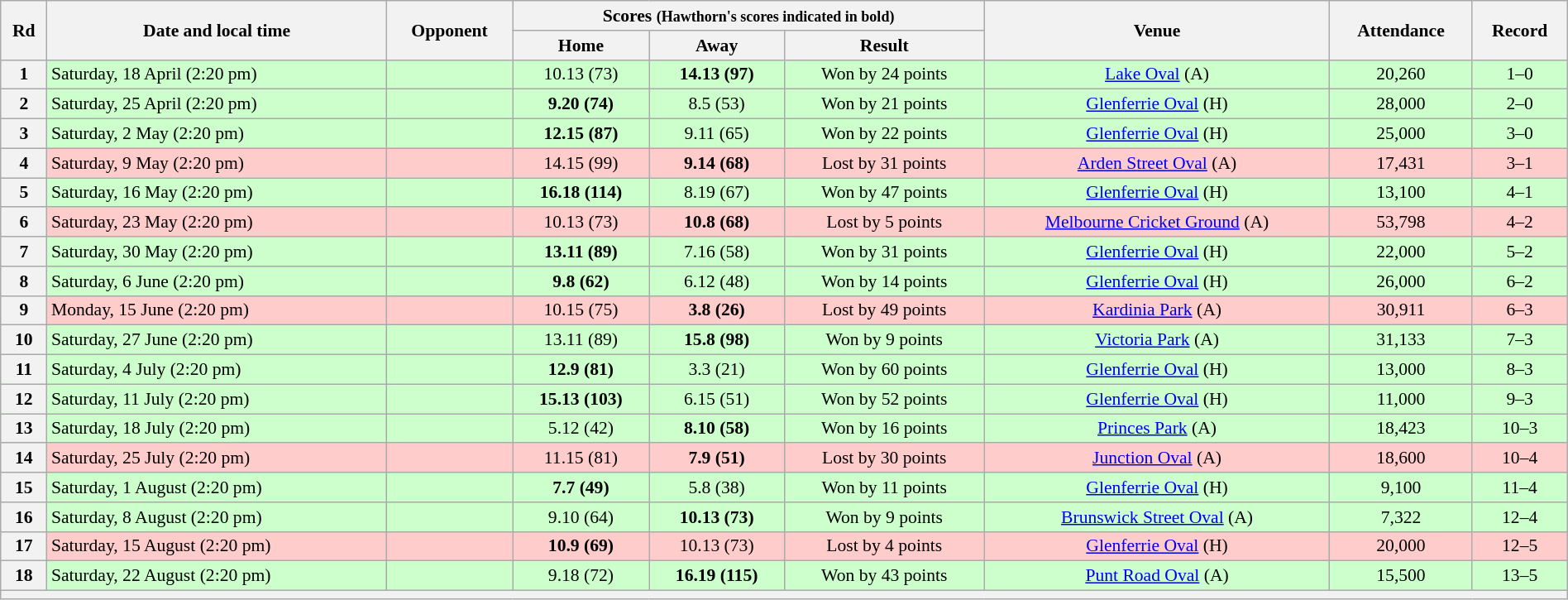<table class="wikitable" style="font-size:90%; text-align:center; width: 100%; margin-left: auto; margin-right: auto">
<tr>
<th rowspan="2">Rd</th>
<th rowspan="2">Date and local time</th>
<th rowspan="2">Opponent</th>
<th colspan="3">Scores <small>(Hawthorn's scores indicated in bold)</small></th>
<th rowspan="2">Venue</th>
<th rowspan="2">Attendance</th>
<th rowspan="2">Record</th>
</tr>
<tr>
<th>Home</th>
<th>Away</th>
<th>Result</th>
</tr>
<tr style="background:#cfc">
<th>1</th>
<td align=left>Saturday, 18 April (2:20 pm)</td>
<td align=left></td>
<td>10.13 (73)</td>
<td><strong>14.13 (97)</strong></td>
<td>Won by 24 points</td>
<td><a href='#'>Lake Oval</a> (A)</td>
<td>20,260</td>
<td>1–0</td>
</tr>
<tr style="background:#cfc">
<th>2</th>
<td align=left>Saturday, 25 April (2:20 pm)</td>
<td align=left></td>
<td><strong>9.20 (74)</strong></td>
<td>8.5 (53)</td>
<td>Won by 21 points</td>
<td><a href='#'>Glenferrie Oval</a> (H)</td>
<td>28,000</td>
<td>2–0</td>
</tr>
<tr style="background:#cfc">
<th>3</th>
<td align=left>Saturday, 2 May (2:20 pm)</td>
<td align=left></td>
<td><strong>12.15 (87)</strong></td>
<td>9.11 (65)</td>
<td>Won by 22 points</td>
<td><a href='#'>Glenferrie Oval</a> (H)</td>
<td>25,000</td>
<td>3–0</td>
</tr>
<tr style="background:#fcc;">
<th>4</th>
<td align=left>Saturday, 9 May (2:20 pm)</td>
<td align=left></td>
<td>14.15 (99)</td>
<td><strong>9.14 (68)</strong></td>
<td>Lost by 31 points</td>
<td><a href='#'>Arden Street Oval</a> (A)</td>
<td>17,431</td>
<td>3–1</td>
</tr>
<tr style="background:#cfc">
<th>5</th>
<td align=left>Saturday, 16 May (2:20 pm)</td>
<td align=left></td>
<td><strong>16.18 (114)</strong></td>
<td>8.19 (67)</td>
<td>Won by 47 points</td>
<td><a href='#'>Glenferrie Oval</a> (H)</td>
<td>13,100</td>
<td>4–1</td>
</tr>
<tr style="background:#fcc;">
<th>6</th>
<td align=left>Saturday, 23 May (2:20 pm)</td>
<td align=left></td>
<td>10.13 (73)</td>
<td><strong>10.8 (68)</strong></td>
<td>Lost by 5 points</td>
<td><a href='#'>Melbourne Cricket Ground</a> (A)</td>
<td>53,798</td>
<td>4–2</td>
</tr>
<tr style="background:#cfc">
<th>7</th>
<td align=left>Saturday, 30 May (2:20 pm)</td>
<td align=left></td>
<td><strong>13.11 (89)</strong></td>
<td>7.16 (58)</td>
<td>Won by 31 points</td>
<td><a href='#'>Glenferrie Oval</a> (H)</td>
<td>22,000</td>
<td>5–2</td>
</tr>
<tr style="background:#cfc">
<th>8</th>
<td align=left>Saturday, 6 June (2:20 pm)</td>
<td align=left></td>
<td><strong>9.8 (62)</strong></td>
<td>6.12 (48)</td>
<td>Won by 14 points</td>
<td><a href='#'>Glenferrie Oval</a> (H)</td>
<td>26,000</td>
<td>6–2</td>
</tr>
<tr style="background:#fcc;">
<th>9</th>
<td align=left>Monday, 15 June (2:20 pm)</td>
<td align=left></td>
<td>10.15 (75)</td>
<td><strong>3.8 (26)</strong></td>
<td>Lost by 49 points</td>
<td><a href='#'>Kardinia Park</a> (A)</td>
<td>30,911</td>
<td>6–3</td>
</tr>
<tr style="background:#cfc">
<th>10</th>
<td align=left>Saturday, 27 June (2:20 pm)</td>
<td align=left></td>
<td>13.11 (89)</td>
<td><strong>15.8 (98)</strong></td>
<td>Won by 9 points</td>
<td><a href='#'>Victoria Park</a> (A)</td>
<td>31,133</td>
<td>7–3</td>
</tr>
<tr style="background:#cfc">
<th>11</th>
<td align=left>Saturday, 4 July (2:20 pm)</td>
<td align=left></td>
<td><strong>12.9 (81)</strong></td>
<td>3.3 (21)</td>
<td>Won by 60 points</td>
<td><a href='#'>Glenferrie Oval</a> (H)</td>
<td>13,000</td>
<td>8–3</td>
</tr>
<tr style="background:#cfc">
<th>12</th>
<td align=left>Saturday, 11 July (2:20 pm)</td>
<td align=left></td>
<td><strong>15.13 (103)</strong></td>
<td>6.15 (51)</td>
<td>Won by 52 points</td>
<td><a href='#'>Glenferrie Oval</a> (H)</td>
<td>11,000</td>
<td>9–3</td>
</tr>
<tr style="background:#cfc">
<th>13</th>
<td align=left>Saturday, 18 July (2:20 pm)</td>
<td align=left></td>
<td>5.12 (42)</td>
<td><strong>8.10 (58)</strong></td>
<td>Won by 16 points</td>
<td><a href='#'>Princes Park</a> (A)</td>
<td>18,423</td>
<td>10–3</td>
</tr>
<tr style="background:#fcc;">
<th>14</th>
<td align=left>Saturday, 25 July (2:20 pm)</td>
<td align=left></td>
<td>11.15 (81)</td>
<td><strong>7.9 (51)</strong></td>
<td>Lost by 30 points</td>
<td><a href='#'>Junction Oval</a> (A)</td>
<td>18,600</td>
<td>10–4</td>
</tr>
<tr style="background:#cfc">
<th>15</th>
<td align=left>Saturday, 1 August (2:20 pm)</td>
<td align=left></td>
<td><strong>7.7 (49)</strong></td>
<td>5.8 (38)</td>
<td>Won by 11 points</td>
<td><a href='#'>Glenferrie Oval</a> (H)</td>
<td>9,100</td>
<td>11–4</td>
</tr>
<tr style="background:#cfc">
<th>16</th>
<td align=left>Saturday, 8 August (2:20 pm)</td>
<td align=left></td>
<td>9.10 (64)</td>
<td><strong>10.13 (73)</strong></td>
<td>Won by 9 points</td>
<td><a href='#'>Brunswick Street Oval</a> (A)</td>
<td>7,322</td>
<td>12–4</td>
</tr>
<tr style="background:#fcc;">
<th>17</th>
<td align=left>Saturday, 15 August (2:20 pm)</td>
<td align=left></td>
<td><strong>10.9 (69)</strong></td>
<td>10.13 (73)</td>
<td>Lost by 4 points</td>
<td><a href='#'>Glenferrie Oval</a> (H)</td>
<td>20,000</td>
<td>12–5</td>
</tr>
<tr style="background:#cfc">
<th>18</th>
<td align=left>Saturday, 22 August (2:20 pm)</td>
<td align=left></td>
<td>9.18 (72)</td>
<td><strong>16.19 (115)</strong></td>
<td>Won by 43 points</td>
<td><a href='#'>Punt Road Oval</a> (A)</td>
<td>15,500</td>
<td>13–5</td>
</tr>
<tr>
<th colspan=9></th>
</tr>
</table>
